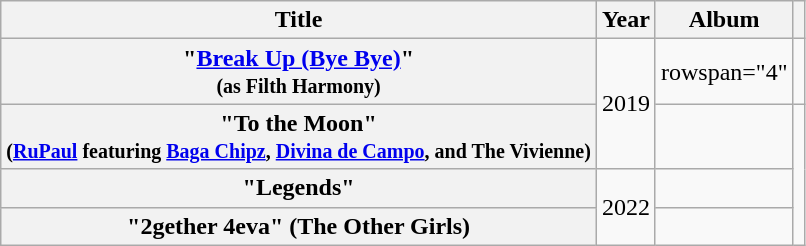<table class="wikitable plainrowheaders" style="text-align:center;">
<tr>
<th>Title</th>
<th>Year</th>
<th>Album</th>
<th></th>
</tr>
<tr>
<th scope="row">"<a href='#'>Break Up (Bye Bye)</a>"<br><small>(as Filth Harmony)</small></th>
<td rowspan="2">2019</td>
<td>rowspan="4" </td>
<td></td>
</tr>
<tr>
<th scope="row">"To the Moon"<br><small>(<a href='#'>RuPaul</a> featuring <a href='#'>Baga Chipz</a>, <a href='#'>Divina de Campo</a>, and The Vivienne)</small></th>
<td></td>
</tr>
<tr>
<th scope="row">"Legends"<br></th>
<td rowspan="2">2022</td>
<td></td>
</tr>
<tr>
<th scope="row">"2gether 4eva" (The Other Girls)<br></th>
<td></td>
</tr>
</table>
